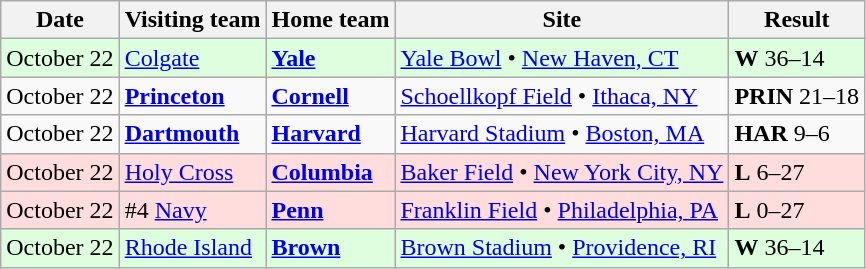<table class="wikitable">
<tr>
<th>Date</th>
<th>Visiting team</th>
<th>Home team</th>
<th>Site</th>
<th>Result</th>
</tr>
<tr style="background:#DDFFDD;">
<td>October 22</td>
<td><a href='#'>Colgate</a></td>
<td><strong><a href='#'>Yale</a></strong></td>
<td><a href='#'>Yale Bowl</a> • <a href='#'>New Haven, CT</a></td>
<td><strong>W</strong> 36–14</td>
</tr>
<tr>
<td>October 22</td>
<td><strong><a href='#'>Princeton</a></strong></td>
<td><strong><a href='#'>Cornell</a></strong></td>
<td><a href='#'>Schoellkopf Field</a> • <a href='#'>Ithaca, NY</a></td>
<td><strong>PRIN</strong> 21–18</td>
</tr>
<tr>
<td>October 22</td>
<td><strong><a href='#'>Dartmouth</a></strong></td>
<td><strong><a href='#'>Harvard</a></strong></td>
<td><a href='#'>Harvard Stadium</a> • <a href='#'>Boston, MA</a></td>
<td><strong>HAR</strong> 9–6</td>
</tr>
<tr style="background:#FFDDDD;">
<td>October 22</td>
<td><a href='#'>Holy Cross</a></td>
<td><strong><a href='#'>Columbia</a></strong></td>
<td><a href='#'>Baker Field</a> • <a href='#'>New York City, NY</a></td>
<td><strong>L</strong> 6–27</td>
</tr>
<tr style="background:#FFDDDD;">
<td>October 22</td>
<td>#4 <a href='#'>Navy</a></td>
<td><strong><a href='#'>Penn</a></strong></td>
<td><a href='#'>Franklin Field</a> • <a href='#'>Philadelphia, PA</a></td>
<td><strong>L</strong> 0–27</td>
</tr>
<tr style="background:#DDFFDD;">
<td>October 22</td>
<td><a href='#'>Rhode Island</a></td>
<td><strong><a href='#'>Brown</a></strong></td>
<td><a href='#'>Brown Stadium</a> • <a href='#'>Providence, RI</a></td>
<td><strong>W</strong> 36–14</td>
</tr>
</table>
